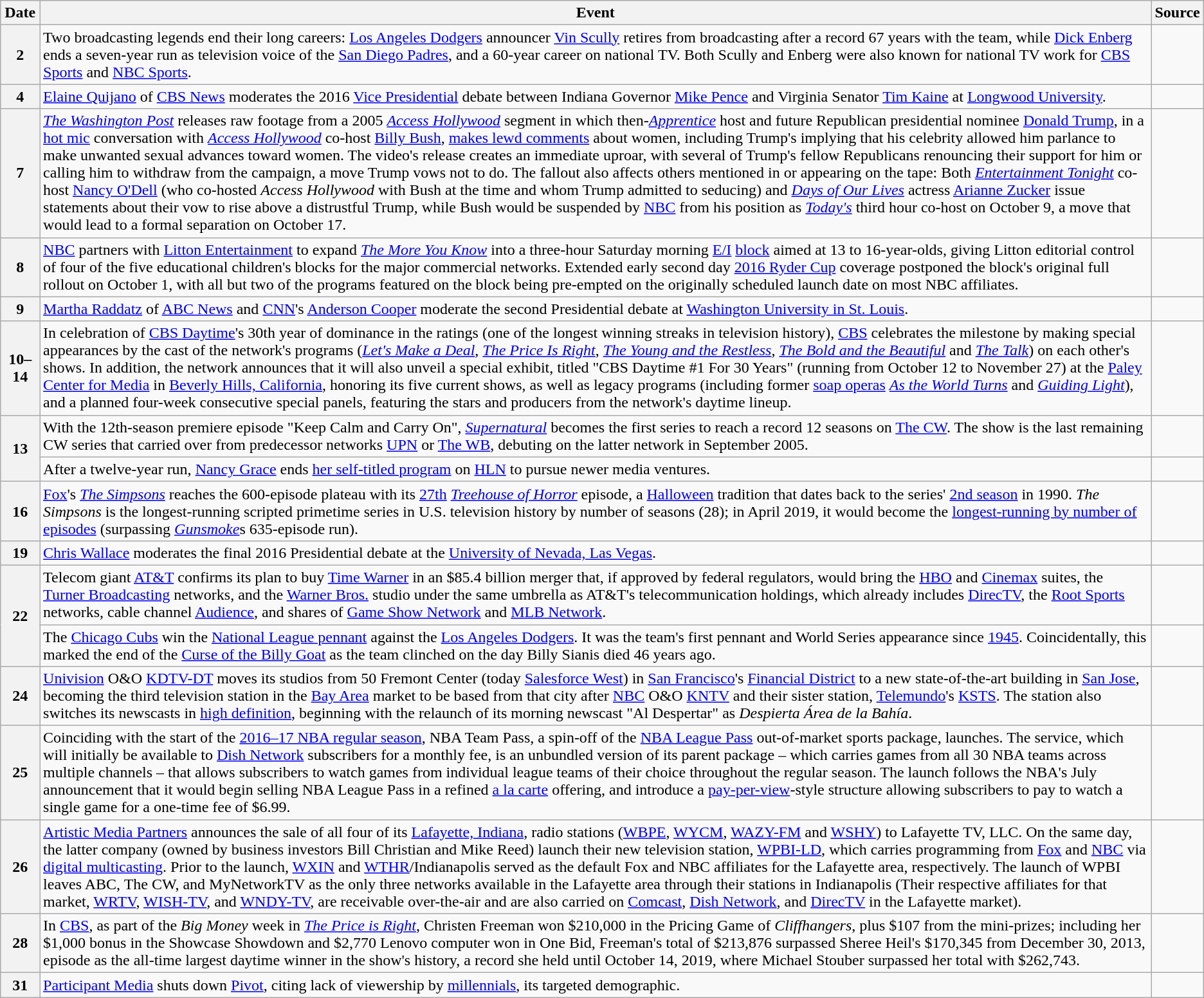<table class="wikitable">
<tr>
<th>Date</th>
<th>Event</th>
<th>Source</th>
</tr>
<tr>
<th>2</th>
<td>Two broadcasting legends end their long careers: <a href='#'>Los Angeles Dodgers</a> announcer <a href='#'>Vin Scully</a> retires from broadcasting after a record 67 years with the team, while <a href='#'>Dick Enberg</a> ends a seven-year run as television voice of the <a href='#'>San Diego Padres</a>, and a 60-year career on national TV. Both Scully and Enberg were also known for national TV work for <a href='#'>CBS Sports</a> and <a href='#'>NBC Sports</a>.</td>
<td><br></td>
</tr>
<tr>
<th>4</th>
<td><a href='#'>Elaine Quijano</a> of <a href='#'>CBS News</a> moderates the 2016 <a href='#'>Vice Presidential</a> debate between Indiana Governor <a href='#'>Mike Pence</a> and Virginia Senator <a href='#'>Tim Kaine</a> at <a href='#'>Longwood University</a>.</td>
<td></td>
</tr>
<tr>
<th>7</th>
<td><em><a href='#'>The Washington Post</a></em> releases raw footage from a 2005 <em><a href='#'>Access Hollywood</a></em> segment in which then-<em><a href='#'>Apprentice</a></em> host and future Republican presidential nominee <a href='#'>Donald Trump</a>, in a <a href='#'>hot mic</a> conversation with <em><a href='#'>Access Hollywood</a></em> co-host <a href='#'>Billy Bush</a>, <a href='#'>makes lewd comments</a> about women, including Trump's implying that his celebrity allowed him parlance to make unwanted sexual advances toward women. The video's release creates an immediate uproar, with several of Trump's fellow Republicans renouncing their support for him or calling him to withdraw from the campaign, a move Trump vows not to do.  The fallout also affects others mentioned in or appearing on the tape:  Both <em><a href='#'>Entertainment Tonight</a></em> co-host <a href='#'>Nancy O'Dell</a> (who co-hosted <em>Access Hollywood</em> with Bush at the time and whom Trump admitted to seducing) and <em><a href='#'>Days of Our Lives</a></em> actress <a href='#'>Arianne Zucker</a> issue statements about their vow to rise above a distrustful Trump, while Bush would be suspended by <a href='#'>NBC</a> from his position as <em><a href='#'>Today's</a></em> third hour co-host on October 9, a move that would lead to a formal separation on October 17.</td>
<td><br><br><br><br></td>
</tr>
<tr>
<th>8</th>
<td><a href='#'>NBC</a> partners with <a href='#'>Litton Entertainment</a> to expand <em><a href='#'>The More You Know</a></em> into a three-hour Saturday morning <a href='#'>E/I</a> <a href='#'>block</a> aimed at 13 to 16-year-olds, giving Litton editorial control of four of the five educational children's blocks for the major commercial networks. Extended early second day <a href='#'>2016 Ryder Cup</a> coverage postponed the block's original full rollout on October 1, with all but two of the programs featured on the block being pre-empted on the originally scheduled launch date on most NBC affiliates.</td>
<td></td>
</tr>
<tr>
<th>9</th>
<td><a href='#'>Martha Raddatz</a> of <a href='#'>ABC News</a> and <a href='#'>CNN</a>'s <a href='#'>Anderson Cooper</a> moderate the second Presidential debate at <a href='#'>Washington University in St. Louis</a>.</td>
<td></td>
</tr>
<tr>
<th>10–14</th>
<td>In celebration of <a href='#'>CBS Daytime</a>'s 30th year of dominance in the ratings (one of the longest winning streaks in television history), <a href='#'>CBS</a> celebrates the milestone by making special appearances by the cast of the network's programs (<em><a href='#'>Let's Make a Deal</a></em>, <em><a href='#'>The Price Is Right</a></em>, <em><a href='#'>The Young and the Restless</a></em>, <em><a href='#'>The Bold and the Beautiful</a></em> and <em><a href='#'>The Talk</a></em>) on each other's shows. In addition, the network announces that it will also unveil a special exhibit, titled "CBS Daytime #1 For 30 Years" (running from October 12 to November 27) at the <a href='#'>Paley Center for Media</a> in <a href='#'>Beverly Hills, California</a>, honoring its five current shows, as well as legacy programs (including former <a href='#'>soap operas</a> <em><a href='#'>As the World Turns</a></em> and <em><a href='#'>Guiding Light</a></em>), and a planned four-week consecutive special panels, featuring the stars and producers from the network's daytime lineup.</td>
<td></td>
</tr>
<tr>
<th rowspan=2>13</th>
<td>With the 12th-season premiere episode "Keep Calm and Carry On", <em><a href='#'>Supernatural</a></em> becomes the first series to reach a record 12 seasons on <a href='#'>The CW</a>.  The show is the last remaining CW series that carried over from predecessor networks <a href='#'>UPN</a> or <a href='#'>The WB</a>, debuting on the latter network in September 2005.</td>
<td></td>
</tr>
<tr>
<td>After a twelve-year run, <a href='#'>Nancy Grace</a> ends <a href='#'>her self-titled program</a> on <a href='#'>HLN</a> to pursue newer media ventures.</td>
<td></td>
</tr>
<tr>
<th>16</th>
<td><a href='#'>Fox</a>'s <em><a href='#'>The Simpsons</a></em> reaches the 600-episode plateau with its <a href='#'>27th</a> <em><a href='#'>Treehouse of Horror</a></em> episode, a <a href='#'>Halloween</a> tradition that dates back to the series' <a href='#'>2nd season</a> in 1990.  <em>The Simpsons</em> is the longest-running scripted primetime series in U.S. television history by number of seasons (28); in April 2019, it would become the <a href='#'>longest-running by number of episodes</a> (surpassing <em><a href='#'>Gunsmoke</a></em>s 635-episode run).</td>
<td></td>
</tr>
<tr>
<th>19</th>
<td><a href='#'>Chris Wallace</a> moderates the final 2016 Presidential debate at the <a href='#'>University of Nevada, Las Vegas</a>.</td>
<td></td>
</tr>
<tr>
<th rowspan="2">22</th>
<td>Telecom giant <a href='#'>AT&T</a> confirms its plan to buy <a href='#'>Time Warner</a> in an $85.4 billion merger that, if approved by federal regulators, would bring the <a href='#'>HBO</a> and <a href='#'>Cinemax</a> suites, the <a href='#'>Turner Broadcasting</a> networks, and the <a href='#'>Warner Bros.</a> studio under the same umbrella as AT&T's telecommunication holdings, which already includes <a href='#'>DirecTV</a>, the <a href='#'>Root Sports</a> networks, cable channel <a href='#'>Audience</a>, and shares of <a href='#'>Game Show Network</a> and <a href='#'>MLB Network</a>.</td>
<td></td>
</tr>
<tr>
<td>The <a href='#'>Chicago Cubs</a> win the <a href='#'>National League pennant</a> against the <a href='#'>Los Angeles Dodgers</a>. It was the team's first pennant and World Series appearance since <a href='#'>1945</a>. Coincidentally, this marked the end of the <a href='#'>Curse of the Billy Goat</a> as the team clinched on the day Billy Sianis died 46 years ago.</td>
</tr>
<tr>
<th>24</th>
<td><a href='#'>Univision</a> O&O <a href='#'>KDTV-DT</a> moves its studios from 50 Fremont Center (today <a href='#'>Salesforce West</a>) in <a href='#'>San Francisco</a>'s <a href='#'>Financial District</a> to a new state-of-the-art building in <a href='#'>San Jose</a>, becoming the third television station in the <a href='#'>Bay Area</a> market to be based from that city after <a href='#'>NBC</a> O&O <a href='#'>KNTV</a> and their sister station, <a href='#'>Telemundo</a>'s <a href='#'>KSTS</a>. The station also switches its newscasts in <a href='#'>high definition</a>, beginning with the relaunch of its morning newscast "Al Despertar" as <em>Despierta Área de la Bahía</em>.</td>
<td></td>
</tr>
<tr>
<th>25</th>
<td>Coinciding with the start of the <a href='#'>2016–17 NBA regular season</a>, NBA Team Pass, a spin-off of the <a href='#'>NBA League Pass</a> out-of-market sports package, launches. The service, which will initially be available to <a href='#'>Dish Network</a> subscribers for a monthly fee, is an unbundled version of its parent package – which carries games from all 30 NBA teams across multiple channels – that allows subscribers to watch games from individual league teams of their choice throughout the regular season. The launch follows the NBA's July announcement that it would begin selling NBA League Pass in a refined <a href='#'>a la carte</a> offering, and introduce a <a href='#'>pay-per-view</a>-style structure allowing subscribers to pay to watch a single game for a one-time fee of $6.99.</td>
<td></td>
</tr>
<tr>
<th>26</th>
<td><a href='#'>Artistic Media Partners</a> announces the sale of all four of its <a href='#'>Lafayette, Indiana</a>, radio stations (<a href='#'>WBPE</a>, <a href='#'>WYCM</a>, <a href='#'>WAZY-FM</a> and <a href='#'>WSHY</a>) to Lafayette TV, LLC. On the same day, the latter company (owned by business investors Bill Christian and Mike Reed) launch their new television station, <a href='#'>WPBI-LD</a>, which carries programming from <a href='#'>Fox</a> and <a href='#'>NBC</a> via <a href='#'>digital multicasting</a>. Prior to the launch, <a href='#'>WXIN</a> and <a href='#'>WTHR</a>/Indianapolis served as the default Fox and NBC affiliates for the Lafayette area, respectively. The launch of WPBI leaves ABC, The CW, and MyNetworkTV as the only three networks available in the Lafayette area through their stations in Indianapolis (Their respective affiliates for that market, <a href='#'>WRTV</a>, <a href='#'>WISH-TV</a>, and <a href='#'>WNDY-TV</a>, are receivable over-the-air and are also carried on <a href='#'>Comcast</a>, <a href='#'>Dish Network</a>, and <a href='#'>DirecTV</a> in the Lafayette market).</td>
<td></td>
</tr>
<tr>
<th>28</th>
<td>In <a href='#'>CBS</a>, as part of the <em>Big Money</em> week in <em><a href='#'>The Price is Right</a></em>, Christen Freeman won $210,000 in the Pricing Game of <em>Cliffhangers</em>, plus $107 from the mini-prizes; including her $1,000 bonus in the Showcase Showdown and $2,770 Lenovo computer won in One Bid, Freeman's total of $213,876 surpassed Sheree Heil's $170,345 from December 30, 2013, episode as the all-time largest daytime winner in the show's history, a record she held until October 14, 2019, where Michael Stouber surpassed her total with $262,743.</td>
<td></td>
</tr>
<tr>
<th>31</th>
<td><a href='#'>Participant Media</a> shuts down <a href='#'>Pivot</a>, citing lack of viewership by <a href='#'>millennials</a>, its targeted demographic.</td>
<td></td>
</tr>
</table>
